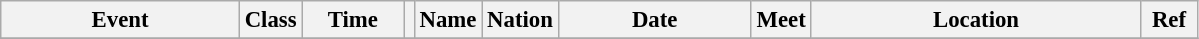<table class="wikitable" style="font-size: 95%;">
<tr>
<th style="width:10em">Event</th>
<th>Class</th>
<th style="width:4em">Time</th>
<th class="unsortable"></th>
<th>Name</th>
<th>Nation</th>
<th style="width:8em">Date</th>
<th>Meet</th>
<th style="width:14em">Location</th>
<th style="width:2em">Ref</th>
</tr>
<tr>
</tr>
</table>
